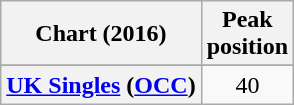<table class="wikitable sortable plainrowheaders" style="text-align:center">
<tr>
<th scope="col">Chart (2016)</th>
<th scope="col">Peak<br>position</th>
</tr>
<tr>
</tr>
<tr>
</tr>
<tr>
</tr>
<tr>
<th scope="row"><a href='#'>UK Singles</a> (<a href='#'>OCC</a>)</th>
<td>40</td>
</tr>
</table>
